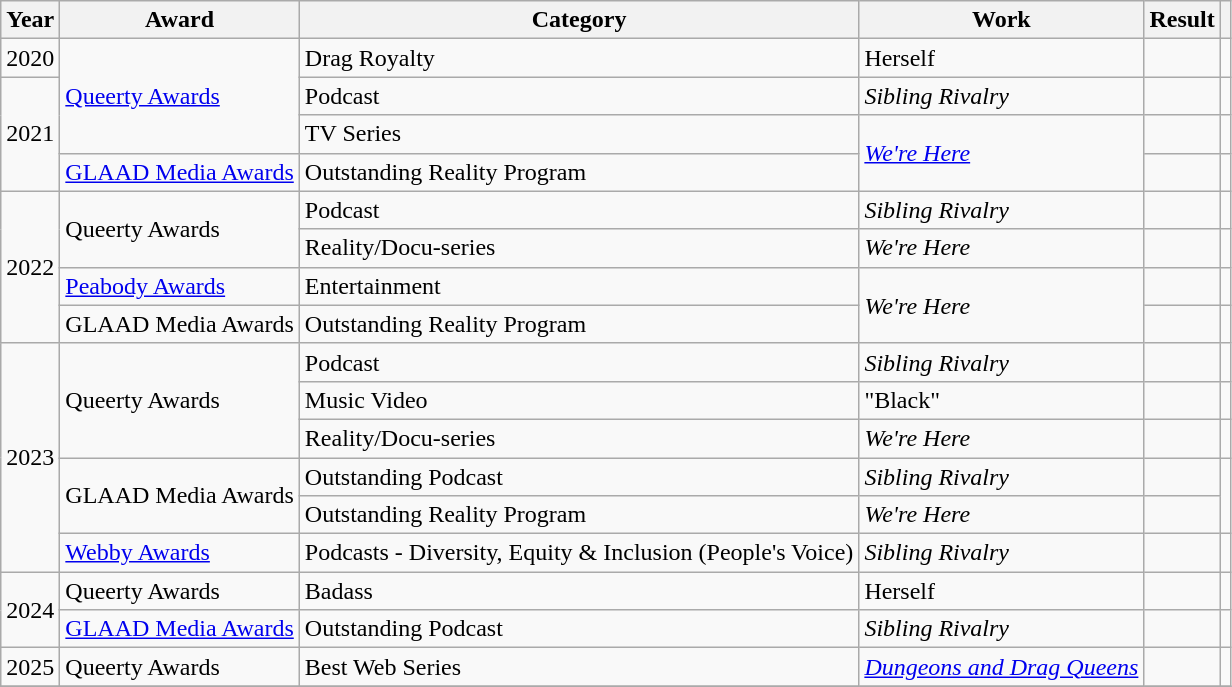<table class="wikitable">
<tr>
<th>Year</th>
<th>Award</th>
<th>Category</th>
<th>Work</th>
<th>Result</th>
<th></th>
</tr>
<tr>
<td>2020</td>
<td rowspan="3"><a href='#'>Queerty Awards</a></td>
<td>Drag Royalty</td>
<td>Herself</td>
<td></td>
<td></td>
</tr>
<tr>
<td rowspan="3">2021</td>
<td>Podcast</td>
<td><em>Sibling Rivalry</em></td>
<td></td>
<td></td>
</tr>
<tr>
<td>TV Series</td>
<td rowspan="2"><em><a href='#'>We're Here</a></em></td>
<td></td>
<td></td>
</tr>
<tr>
<td><a href='#'>GLAAD Media Awards</a></td>
<td>Outstanding Reality Program</td>
<td></td>
<td></td>
</tr>
<tr>
<td rowspan="4">2022</td>
<td rowspan="2">Queerty Awards</td>
<td>Podcast</td>
<td><em>Sibling Rivalry</em></td>
<td></td>
<td></td>
</tr>
<tr>
<td>Reality/Docu-series</td>
<td><em>We're Here</em></td>
<td></td>
<td></td>
</tr>
<tr>
<td><a href='#'>Peabody Awards</a></td>
<td>Entertainment</td>
<td rowspan="2"><em>We're Here</em></td>
<td></td>
<td></td>
</tr>
<tr>
<td>GLAAD Media Awards</td>
<td>Outstanding Reality Program</td>
<td></td>
<td></td>
</tr>
<tr>
<td rowspan="6">2023</td>
<td rowspan="3">Queerty Awards</td>
<td>Podcast</td>
<td><em>Sibling Rivalry</em></td>
<td></td>
<td></td>
</tr>
<tr>
<td>Music Video</td>
<td>"Black"</td>
<td></td>
<td></td>
</tr>
<tr>
<td>Reality/Docu-series</td>
<td><em>We're Here</em></td>
<td></td>
<td></td>
</tr>
<tr>
<td rowspan="2">GLAAD Media Awards</td>
<td>Outstanding Podcast</td>
<td><em>Sibling Rivalry</em></td>
<td></td>
<td rowspan="2"></td>
</tr>
<tr>
<td>Outstanding Reality Program</td>
<td><em>We're Here</em></td>
<td></td>
</tr>
<tr>
<td><a href='#'>Webby Awards</a></td>
<td>Podcasts - Diversity, Equity & Inclusion (People's Voice)</td>
<td><em>Sibling Rivalry</em></td>
<td></td>
<td></td>
</tr>
<tr>
<td rowspan="2">2024</td>
<td>Queerty Awards</td>
<td>Badass</td>
<td>Herself</td>
<td></td>
<td></td>
</tr>
<tr>
<td><a href='#'>GLAAD Media Awards</a></td>
<td>Outstanding Podcast</td>
<td><em>Sibling Rivalry</em></td>
<td></td>
<td></td>
</tr>
<tr>
<td>2025</td>
<td>Queerty Awards</td>
<td>Best Web Series</td>
<td><em><a href='#'>Dungeons and Drag Queens</a></em></td>
<td></td>
<td></td>
</tr>
<tr>
</tr>
</table>
